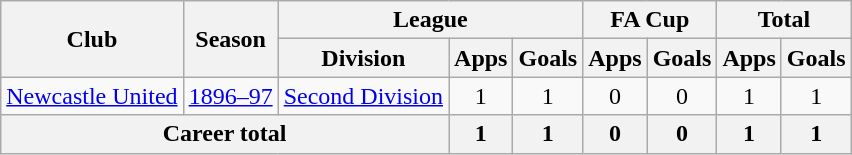<table class="wikitable" style="text-align: center">
<tr>
<th rowspan="2">Club</th>
<th rowspan="2">Season</th>
<th colspan="3">League</th>
<th colspan="2">FA Cup</th>
<th colspan="2">Total</th>
</tr>
<tr>
<th>Division</th>
<th>Apps</th>
<th>Goals</th>
<th>Apps</th>
<th>Goals</th>
<th>Apps</th>
<th>Goals</th>
</tr>
<tr>
<td><a href='#'>Newcastle United</a></td>
<td><a href='#'>1896–97</a></td>
<td><a href='#'>Second Division</a></td>
<td>1</td>
<td>1</td>
<td>0</td>
<td>0</td>
<td>1</td>
<td>1</td>
</tr>
<tr>
<th colspan="3">Career total</th>
<th>1</th>
<th>1</th>
<th>0</th>
<th>0</th>
<th>1</th>
<th>1</th>
</tr>
</table>
